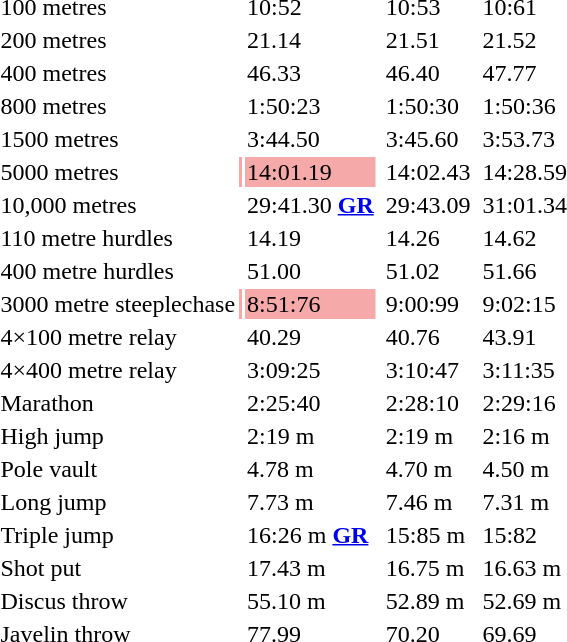<table>
<tr>
<td>100 metres</td>
<td></td>
<td>10:52</td>
<td></td>
<td>10:53</td>
<td></td>
<td>10:61</td>
</tr>
<tr>
<td>200 metres</td>
<td></td>
<td>21.14</td>
<td></td>
<td>21.51</td>
<td></td>
<td>21.52</td>
</tr>
<tr>
<td>400 metres</td>
<td></td>
<td>46.33</td>
<td></td>
<td>46.40</td>
<td></td>
<td>47.77</td>
</tr>
<tr>
<td>800 metres</td>
<td></td>
<td>1:50:23</td>
<td></td>
<td>1:50:30</td>
<td></td>
<td>1:50:36</td>
</tr>
<tr>
<td>1500 metres</td>
<td></td>
<td>3:44.50</td>
<td></td>
<td>3:45.60</td>
<td></td>
<td>3:53.73</td>
</tr>
<tr>
<td>5000 metres</td>
<td bgcolor=#F5A9A9></td>
<td bgcolor=#F5A9A9>14:01.19</td>
<td></td>
<td>14:02.43</td>
<td></td>
<td>14:28.59</td>
</tr>
<tr>
<td>10,000 metres</td>
<td></td>
<td>29:41.30 <strong><a href='#'>GR</a></strong></td>
<td></td>
<td>29:43.09</td>
<td></td>
<td>31:01.34</td>
</tr>
<tr>
<td>110 metre hurdles</td>
<td></td>
<td>14.19</td>
<td></td>
<td>14.26</td>
<td></td>
<td>14.62</td>
</tr>
<tr>
<td>400 metre hurdles</td>
<td></td>
<td>51.00</td>
<td></td>
<td>51.02</td>
<td></td>
<td>51.66</td>
</tr>
<tr>
<td>3000 metre steeplechase</td>
<td bgcolor=#F5A9A9></td>
<td bgcolor=#F5A9A9>8:51:76</td>
<td></td>
<td>9:00:99</td>
<td></td>
<td>9:02:15</td>
</tr>
<tr>
<td>4×100 metre relay</td>
<td></td>
<td>40.29</td>
<td></td>
<td>40.76</td>
<td></td>
<td>43.91</td>
</tr>
<tr>
<td>4×400 metre relay</td>
<td></td>
<td>3:09:25</td>
<td></td>
<td>3:10:47</td>
<td></td>
<td>3:11:35</td>
</tr>
<tr>
<td>Marathon</td>
<td></td>
<td>2:25:40</td>
<td></td>
<td>2:28:10</td>
<td></td>
<td>2:29:16</td>
</tr>
<tr>
<td>High jump</td>
<td></td>
<td>2:19 m</td>
<td></td>
<td>2:19 m</td>
<td></td>
<td>2:16 m</td>
</tr>
<tr>
<td>Pole vault</td>
<td></td>
<td>4.78 m</td>
<td></td>
<td>4.70 m</td>
<td></td>
<td>4.50 m</td>
</tr>
<tr>
<td>Long jump</td>
<td></td>
<td>7.73 m</td>
<td></td>
<td>7.46 m</td>
<td></td>
<td>7.31 m</td>
</tr>
<tr>
<td>Triple jump</td>
<td></td>
<td>16:26 m <strong><a href='#'>GR</a></strong></td>
<td></td>
<td>15:85 m</td>
<td></td>
<td>15:82</td>
</tr>
<tr>
<td>Shot put</td>
<td></td>
<td>17.43 m</td>
<td></td>
<td>16.75 m</td>
<td></td>
<td>16.63 m</td>
</tr>
<tr>
<td>Discus throw</td>
<td></td>
<td>55.10 m</td>
<td></td>
<td>52.89 m</td>
<td></td>
<td>52.69 m</td>
</tr>
<tr>
<td>Javelin throw</td>
<td></td>
<td>77.99</td>
<td></td>
<td>70.20</td>
<td></td>
<td>69.69</td>
</tr>
</table>
